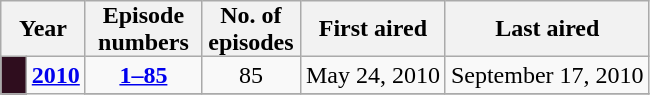<table class="wikitable" style="text-align:center">
<tr>
<th style="padding:0 4px;" colspan="2">Year</th>
<th style="padding:0 8px;">Episode<br>numbers</th>
<th style="padding:0 4px;">No. of<br>episodes</th>
<th style="padding:0 4px;">First aired</th>
<th style="padding:0 4px;">Last aired</th>
</tr>
<tr>
<td style="background:#2F0D1E;padding:0 8px;  "></td>
<td rowspan="5"><strong><a href='#'>2010</a></strong></td>
<td><strong><a href='#'>1–85</a></strong></td>
<td>85</td>
<td>May 24, 2010</td>
<td>September 17, 2010</td>
</tr>
<tr>
</tr>
</table>
